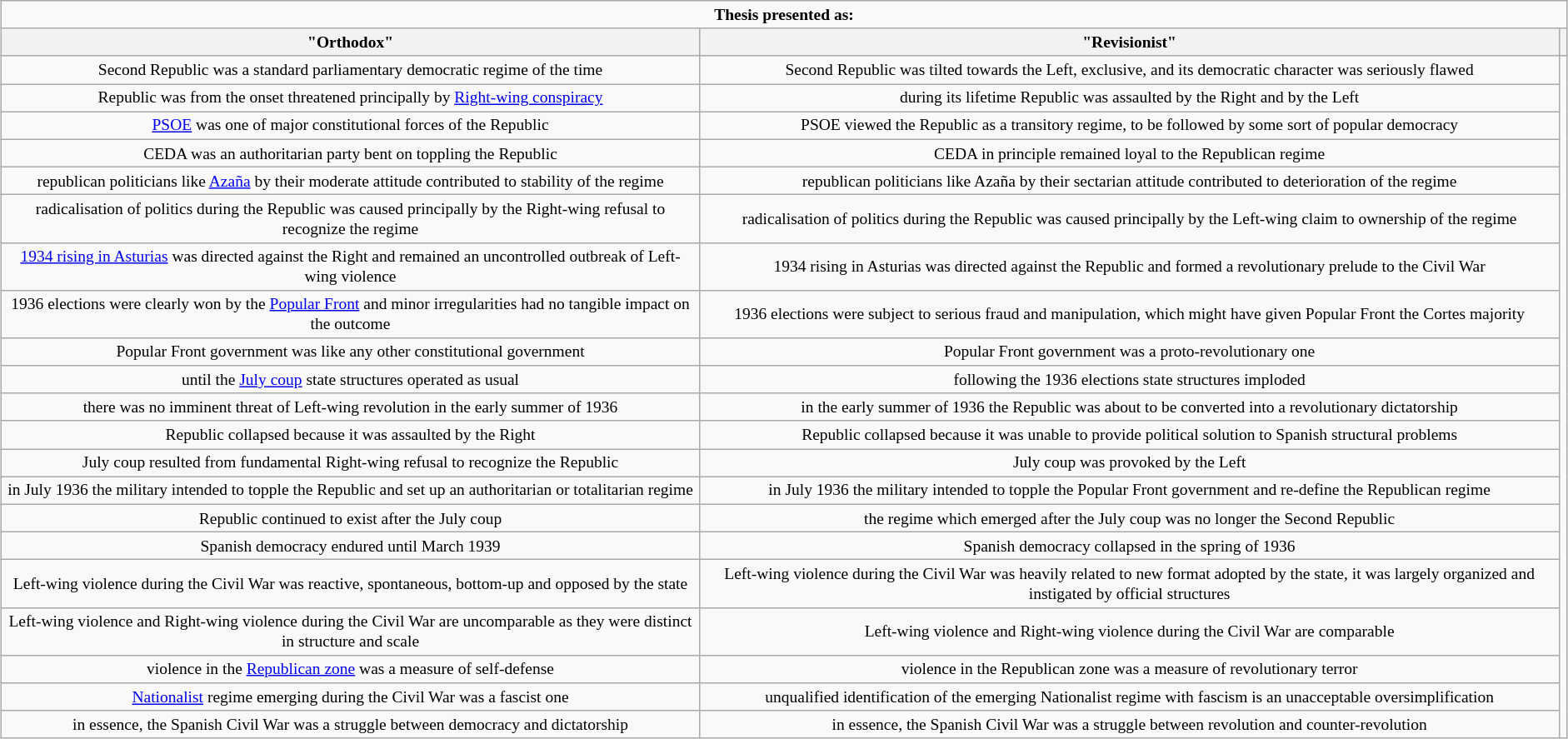<table class=wikitable style="text-align:center; font-size:13px; float:center; margin:5px">
<tr style="font-size: small;">
<td colspan="12" style="text-align:center;"><strong>Thesis presented as:</strong></td>
</tr>
<tr>
<th>"Orthodox"</th>
<th>"Revisionist"</th>
<th></th>
</tr>
<tr>
<td>Second Republic was a standard parliamentary democratic regime of the time</td>
<td>Second Republic was tilted towards the Left, exclusive, and its democratic character was seriously flawed</td>
</tr>
<tr>
<td>Republic was from the onset threatened principally by <a href='#'>Right-wing conspiracy</a></td>
<td>during its lifetime Republic was assaulted by the Right and by the Left</td>
</tr>
<tr>
<td><a href='#'>PSOE</a> was one of major constitutional forces of the Republic</td>
<td>PSOE viewed the Republic as a transitory regime, to be followed by some sort of popular democracy</td>
</tr>
<tr>
<td>CEDA was an authoritarian party bent on toppling the Republic</td>
<td>CEDA in principle remained loyal to the Republican regime</td>
</tr>
<tr>
<td>republican politicians like <a href='#'>Azaña</a> by their moderate attitude contributed to stability of the regime</td>
<td>republican politicians like Azaña by their sectarian attitude contributed to deterioration of the regime</td>
</tr>
<tr>
<td>radicalisation of politics during the Republic was caused principally by the Right-wing refusal to recognize the regime</td>
<td>radicalisation of politics during the Republic was caused principally by the Left-wing claim to ownership of the regime</td>
</tr>
<tr>
<td><a href='#'>1934 rising in Asturias</a> was directed against the Right and remained an uncontrolled outbreak of Left-wing violence</td>
<td>1934 rising in Asturias was directed against the Republic and formed a revolutionary prelude to the Civil War</td>
</tr>
<tr>
<td>1936 elections were clearly won by the <a href='#'>Popular Front</a> and minor irregularities had no tangible impact on the outcome</td>
<td>1936 elections were subject to serious fraud and manipulation, which might have given Popular Front the Cortes majority</td>
</tr>
<tr>
<td>Popular Front government was like any other constitutional government</td>
<td>Popular Front government was a proto-revolutionary one</td>
</tr>
<tr>
<td>until the <a href='#'>July coup</a> state structures operated as usual</td>
<td>following the 1936 elections state structures imploded</td>
</tr>
<tr>
<td>there was no imminent threat of Left-wing revolution in the early summer of 1936</td>
<td>in the early summer of 1936 the Republic was about to be converted into a revolutionary dictatorship</td>
</tr>
<tr>
<td>Republic collapsed because it was assaulted by the Right</td>
<td>Republic collapsed because it was unable to provide political solution to Spanish structural problems</td>
</tr>
<tr>
<td>July coup resulted from fundamental Right-wing refusal to recognize the Republic</td>
<td>July coup was provoked by the Left</td>
</tr>
<tr>
<td>in July 1936 the military intended to topple the Republic and set up an authoritarian or totalitarian regime</td>
<td>in July 1936 the military intended to topple the Popular Front government and re-define the Republican regime</td>
</tr>
<tr>
<td>Republic continued to exist after the July coup</td>
<td>the regime which emerged after the July coup was no longer the Second Republic</td>
</tr>
<tr>
<td>Spanish democracy endured until March 1939</td>
<td>Spanish democracy collapsed in the spring of 1936</td>
</tr>
<tr>
<td>Left-wing violence during the Civil War was reactive, spontaneous, bottom-up and opposed by the state</td>
<td>Left-wing violence during the Civil War was heavily related to new format adopted by the state, it was largely organized and instigated by official structures</td>
</tr>
<tr>
<td>Left-wing violence and Right-wing violence during the Civil War are uncomparable as they were distinct in structure and scale</td>
<td>Left-wing violence and Right-wing violence during the Civil War are comparable</td>
</tr>
<tr>
<td>violence in the <a href='#'>Republican zone</a> was a measure of self-defense</td>
<td>violence in the Republican zone was a measure of revolutionary terror</td>
</tr>
<tr>
<td><a href='#'>Nationalist</a> regime emerging during the Civil War was a fascist one</td>
<td>unqualified identification of the emerging Nationalist regime with fascism is an unacceptable oversimplification</td>
</tr>
<tr>
<td>in essence, the Spanish Civil War was a struggle between democracy and dictatorship</td>
<td>in essence, the Spanish Civil War was a struggle between revolution and counter-revolution</td>
</tr>
</table>
